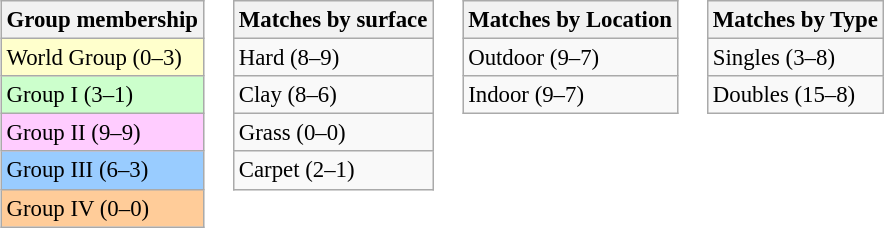<table>
<tr valign=top>
<td><br><table class="wikitable collapsible collapsed" style=font-size:95%>
<tr>
<th>Group membership</th>
</tr>
<tr bgcolor=#FFFFCC>
<td>World Group (0–3)</td>
</tr>
<tr bgcolor=#CCFFCC>
<td>Group I (3–1)</td>
</tr>
<tr bgcolor=#FFCCFF>
<td>Group II (9–9)</td>
</tr>
<tr bgcolor=#99CCFF>
<td>Group III (6–3)</td>
</tr>
<tr bgcolor=#FFCC99>
<td>Group IV (0–0)</td>
</tr>
</table>
</td>
<td><br><table class="wikitable collapsible collapsed" style=font-size:95%>
<tr>
<th>Matches by surface</th>
</tr>
<tr>
<td>Hard (8–9)</td>
</tr>
<tr>
<td>Clay (8–6)</td>
</tr>
<tr>
<td>Grass (0–0)</td>
</tr>
<tr>
<td>Carpet (2–1)</td>
</tr>
</table>
</td>
<td><br><table class="wikitable collapsible collapsed" style=font-size:95%>
<tr>
<th>Matches by Location</th>
</tr>
<tr>
<td>Outdoor (9–7)</td>
</tr>
<tr>
<td>Indoor (9–7)</td>
</tr>
</table>
</td>
<td><br><table class="wikitable collapsible collapsed" style=font-size:95%>
<tr>
<th>Matches by Type</th>
</tr>
<tr>
<td>Singles (3–8)</td>
</tr>
<tr>
<td>Doubles (15–8)</td>
</tr>
</table>
</td>
</tr>
</table>
